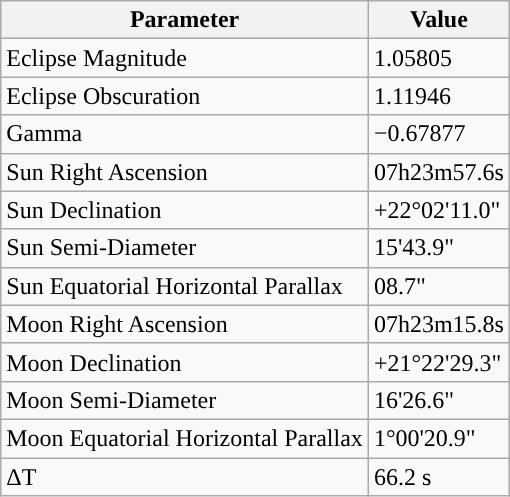<table class="wikitable">
<tr>
<th>Parameter</th>
<th>Value</th>
</tr>
<tr>
<td>Eclipse Magnitude</td>
<td>1.05805</td>
</tr>
<tr>
<td>Eclipse Obscuration</td>
<td>1.11946</td>
</tr>
<tr>
<td>Gamma</td>
<td>−0.67877</td>
</tr>
<tr>
<td>Sun Right Ascension</td>
<td>07h23m57.6s</td>
</tr>
<tr>
<td>Sun Declination</td>
<td>+22°02'11.0"</td>
</tr>
<tr>
<td>Sun Semi-Diameter</td>
<td>15'43.9"</td>
</tr>
<tr>
<td>Sun Equatorial Horizontal Parallax</td>
<td>08.7"</td>
</tr>
<tr>
<td>Moon Right Ascension</td>
<td>07h23m15.8s</td>
</tr>
<tr>
<td>Moon Declination</td>
<td>+21°22'29.3"</td>
</tr>
<tr>
<td>Moon Semi-Diameter</td>
<td>16'26.6"</td>
</tr>
<tr>
<td>Moon Equatorial Horizontal Parallax</td>
<td>1°00'20.9"</td>
</tr>
<tr>
<td>ΔT</td>
<td>66.2 s</td>
</tr>
</table>
